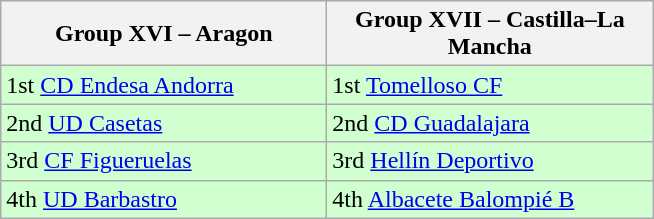<table class="wikitable">
<tr>
<th width=210>Group XVI – Aragon </th>
<th width=210>Group XVII – Castilla–La Mancha </th>
</tr>
<tr style="background:#D0FFD0;">
<td>1st <a href='#'>CD Endesa Andorra</a></td>
<td>1st <a href='#'>Tomelloso CF</a></td>
</tr>
<tr style="background:#D0FFD0;">
<td>2nd <a href='#'>UD Casetas</a></td>
<td>2nd <a href='#'>CD Guadalajara</a></td>
</tr>
<tr style="background:#D0FFD0;">
<td>3rd <a href='#'>CF Figueruelas</a></td>
<td>3rd <a href='#'>Hellín Deportivo</a></td>
</tr>
<tr style="background:#D0FFD0;">
<td>4th <a href='#'>UD Barbastro</a></td>
<td>4th <a href='#'>Albacete Balompié B</a></td>
</tr>
</table>
